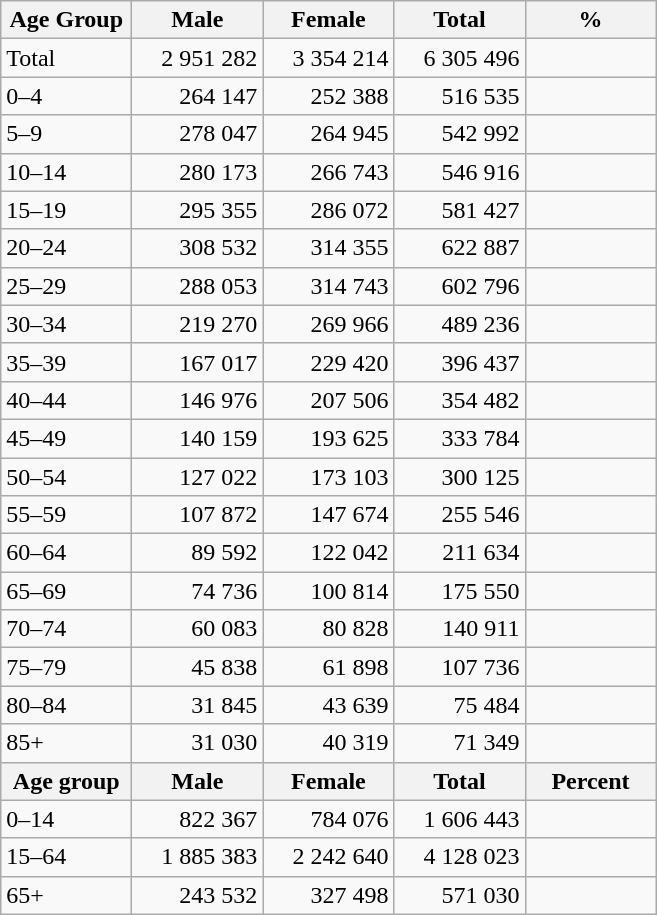<table class="wikitable" style="text-align: right;">
<tr>
<th width="80pt">Age Group</th>
<th width="80pt">Male</th>
<th width="80pt">Female</th>
<th width="80pt">Total</th>
<th width="80pt">%</th>
</tr>
<tr>
<td align="left">Total</td>
<td>2 951 282</td>
<td>3 354 214</td>
<td>6 305 496</td>
<td></td>
</tr>
<tr>
<td align="left">0–4</td>
<td>264 147</td>
<td>252 388</td>
<td>516 535</td>
<td></td>
</tr>
<tr>
<td align="left">5–9</td>
<td>278 047</td>
<td>264 945</td>
<td>542 992</td>
<td></td>
</tr>
<tr>
<td align="left">10–14</td>
<td>280 173</td>
<td>266 743</td>
<td>546 916</td>
<td></td>
</tr>
<tr>
<td align="left">15–19</td>
<td>295 355</td>
<td>286 072</td>
<td>581 427</td>
<td></td>
</tr>
<tr>
<td align="left">20–24</td>
<td>308 532</td>
<td>314 355</td>
<td>622 887</td>
<td></td>
</tr>
<tr>
<td align="left">25–29</td>
<td>288 053</td>
<td>314 743</td>
<td>602 796</td>
<td></td>
</tr>
<tr>
<td align="left">30–34</td>
<td>219 270</td>
<td>269 966</td>
<td>489 236</td>
<td></td>
</tr>
<tr>
<td align="left">35–39</td>
<td>167 017</td>
<td>229 420</td>
<td>396 437</td>
<td></td>
</tr>
<tr>
<td align="left">40–44</td>
<td>146 976</td>
<td>207 506</td>
<td>354 482</td>
<td></td>
</tr>
<tr>
<td align="left">45–49</td>
<td>140 159</td>
<td>193 625</td>
<td>333 784</td>
<td></td>
</tr>
<tr>
<td align="left">50–54</td>
<td>127 022</td>
<td>173 103</td>
<td>300 125</td>
<td></td>
</tr>
<tr>
<td align="left">55–59</td>
<td>107 872</td>
<td>147 674</td>
<td>255 546</td>
<td></td>
</tr>
<tr>
<td align="left">60–64</td>
<td>89 592</td>
<td>122 042</td>
<td>211 634</td>
<td></td>
</tr>
<tr>
<td align="left">65–69</td>
<td>74 736</td>
<td>100 814</td>
<td>175 550</td>
<td></td>
</tr>
<tr>
<td align="left">70–74</td>
<td>60 083</td>
<td>80 828</td>
<td>140 911</td>
<td></td>
</tr>
<tr>
<td align="left">75–79</td>
<td>45 838</td>
<td>61 898</td>
<td>107 736</td>
<td></td>
</tr>
<tr>
<td align="left">80–84</td>
<td>31 845</td>
<td>43 639</td>
<td>75 484</td>
<td></td>
</tr>
<tr>
<td align="left">85+</td>
<td>31 030</td>
<td>40 319</td>
<td>71 349</td>
<td></td>
</tr>
<tr>
<th width="50">Age group</th>
<th width="80pt">Male</th>
<th width="80">Female</th>
<th width="80">Total</th>
<th width="50">Percent</th>
</tr>
<tr>
<td align="left">0–14</td>
<td>822 367</td>
<td>784 076</td>
<td>1 606 443</td>
<td></td>
</tr>
<tr>
<td align="left">15–64</td>
<td>1 885 383</td>
<td>2 242 640</td>
<td>4 128 023</td>
<td></td>
</tr>
<tr>
<td align="left">65+</td>
<td>243 532</td>
<td>327 498</td>
<td>571 030</td>
<td></td>
</tr>
</table>
